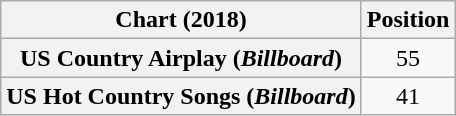<table class="wikitable sortable plainrowheaders" style="text-align:center">
<tr>
<th scope="col">Chart (2018)</th>
<th scope="col">Position</th>
</tr>
<tr>
<th scope="row">US Country Airplay (<em>Billboard</em>)</th>
<td>55</td>
</tr>
<tr>
<th scope="row">US Hot Country Songs (<em>Billboard</em>)</th>
<td>41</td>
</tr>
</table>
